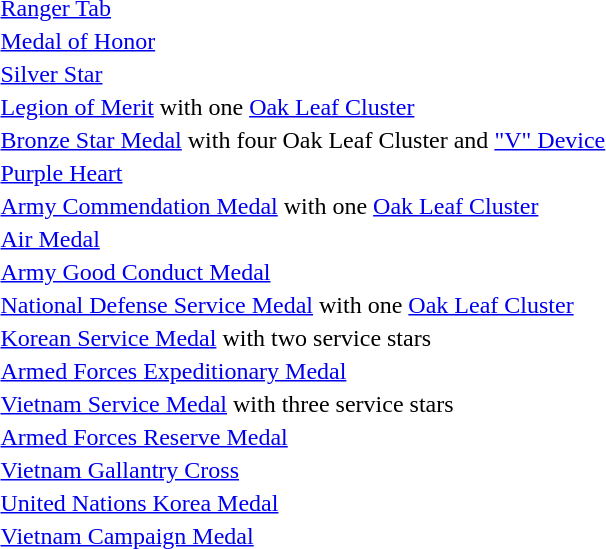<table>
<tr>
<td></td>
<td><a href='#'>Ranger Tab</a></td>
</tr>
<tr>
<td></td>
<td><a href='#'>Medal of Honor</a></td>
</tr>
<tr>
<td></td>
<td><a href='#'>Silver Star</a></td>
</tr>
<tr>
<td></td>
<td><a href='#'>Legion of Merit</a> with one <a href='#'>Oak Leaf Cluster</a></td>
</tr>
<tr>
<td></td>
<td><a href='#'>Bronze Star Medal</a> with four Oak Leaf Cluster and <a href='#'>"V" Device</a></td>
</tr>
<tr>
<td></td>
<td><a href='#'>Purple Heart</a></td>
</tr>
<tr>
<td></td>
<td><a href='#'>Army Commendation Medal</a> with one <a href='#'>Oak Leaf Cluster</a></td>
</tr>
<tr>
<td></td>
<td><a href='#'>Air Medal</a></td>
</tr>
<tr>
<td></td>
<td><a href='#'>Army Good Conduct Medal</a></td>
</tr>
<tr>
<td></td>
<td><a href='#'>National Defense Service Medal</a> with one <a href='#'>Oak Leaf Cluster</a></td>
</tr>
<tr>
<td></td>
<td><a href='#'>Korean Service Medal</a> with two service stars</td>
</tr>
<tr>
<td></td>
<td><a href='#'>Armed Forces Expeditionary Medal</a></td>
</tr>
<tr>
<td></td>
<td><a href='#'>Vietnam Service Medal</a> with three service stars</td>
</tr>
<tr>
<td></td>
<td><a href='#'>Armed Forces Reserve Medal</a></td>
</tr>
<tr>
<td></td>
<td><a href='#'>Vietnam Gallantry Cross</a></td>
</tr>
<tr>
<td></td>
<td><a href='#'>United Nations Korea Medal</a></td>
</tr>
<tr>
<td></td>
<td><a href='#'>Vietnam Campaign Medal</a></td>
</tr>
</table>
